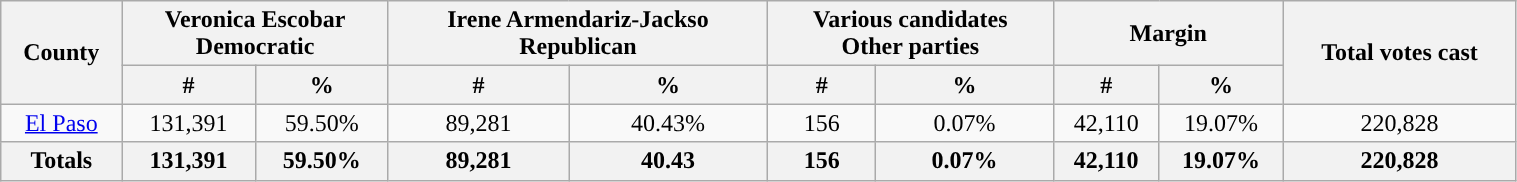<table width="80%"  class="wikitable sortable" style="text-align:center">
<tr>
<th rowspan="2">County</th>
<th style="text-align:center;" colspan="2">Veronica Escobar<br>Democratic</th>
<th style="text-align:center;" colspan="2">Irene Armendariz-Jackso<br>Republican</th>
<th style="text-align:center;" colspan="2">Various candidates<br>Other parties</th>
<th style="text-align:center;" colspan="2">Margin</th>
<th rowspan="2" style="text-align:center;">Total votes cast</th>
</tr>
<tr>
<th style="text-align:center;" data-sort-type="number">#</th>
<th style="text-align:center;" data-sort-type="number">%</th>
<th style="text-align:center;" data-sort-type="number">#</th>
<th style="text-align:center;" data-sort-type="number">%</th>
<th style="text-align:center;" data-sort-type="number">#</th>
<th style="text-align:center;" data-sort-type="number">%</th>
<th style="text-align:center;" data-sort-type="number">#</th>
<th style="text-align:center;" data-sort-type="number">%</th>
</tr>
<tr style="text-align:center;">
<td style="color:black;background-color:"><a href='#'>El Paso</a></td>
<td style="color:black;background-color:">131,391</td>
<td style="color:black;background-color:">59.50%</td>
<td style="background-color:">89,281</td>
<td style="background-color:">40.43%</td>
<td style="background:">156</td>
<td style="background:">0.07%</td>
<td style="color:black;background-color:">42,110</td>
<td style="color:black;background-color:">19.07%</td>
<td style="color:black;background-color:">220,828</td>
</tr>
<tr style="text-align:center;">
<th>Totals</th>
<th>131,391</th>
<th>59.50%</th>
<th>89,281</th>
<th>40.43</th>
<th>156</th>
<th>0.07%</th>
<th>42,110</th>
<th>19.07%</th>
<th>220,828</th>
</tr>
</table>
